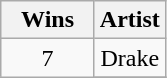<table class="wikitable" style="text-align:center;">
<tr>
<th scope="col" width="55">Wins</th>
<th scope="col" align="center">Artist</th>
</tr>
<tr>
<td rowspan=2 style="text-align:center">7</td>
<td>Drake</td>
</tr>
<tr>
</tr>
</table>
